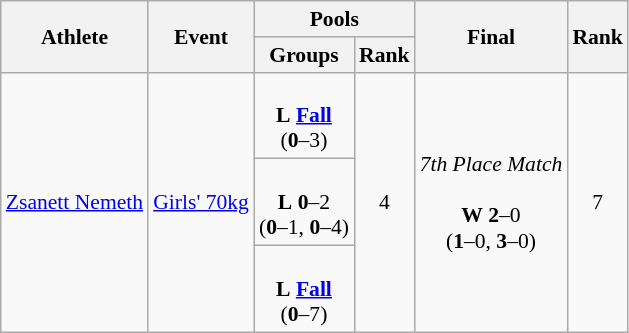<table class="wikitable" style="text-align:left; font-size:90%">
<tr>
<th rowspan="2">Athlete</th>
<th rowspan="2">Event</th>
<th colspan="2">Pools</th>
<th rowspan="2">Final</th>
<th rowspan="2">Rank</th>
</tr>
<tr>
<th>Groups</th>
<th>Rank</th>
</tr>
<tr>
<td rowspan="3"><a href='#'>Zsanett Nemeth</a></td>
<td rowspan="3"><a href='#'>Girls' 70kg</a></td>
<td align=center><br><strong>L</strong> <strong><a href='#'>Fall</a></strong><br>(<strong>0</strong>–3)</td>
<td rowspan="3" align=center>4</td>
<td align=center rowspan=3><em>7th Place Match</em><br><br><strong>W</strong> <strong>2</strong>–0<br>(<strong>1</strong>–0, <strong>3</strong>–0)</td>
<td rowspan="3" align="center">7</td>
</tr>
<tr>
<td align=center><br><strong>L</strong> <strong>0</strong>–2<br>(<strong>0</strong>–1, <strong>0</strong>–4)</td>
</tr>
<tr>
<td align=center><br><strong>L</strong> <strong><a href='#'>Fall</a></strong><br>(<strong>0</strong>–7)</td>
</tr>
</table>
